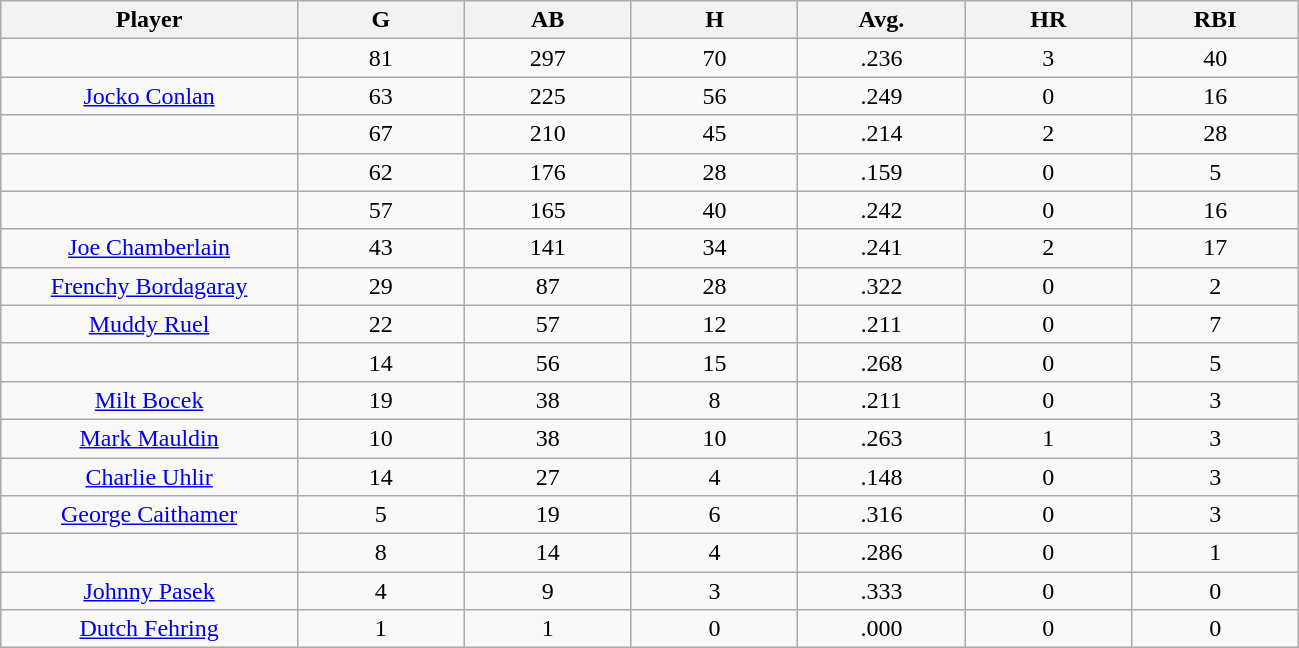<table class="wikitable sortable">
<tr>
<th bgcolor="#DDDDFF" width="16%">Player</th>
<th bgcolor="#DDDDFF" width="9%">G</th>
<th bgcolor="#DDDDFF" width="9%">AB</th>
<th bgcolor="#DDDDFF" width="9%">H</th>
<th bgcolor="#DDDDFF" width="9%">Avg.</th>
<th bgcolor="#DDDDFF" width="9%">HR</th>
<th bgcolor="#DDDDFF" width="9%">RBI</th>
</tr>
<tr align="center">
<td></td>
<td>81</td>
<td>297</td>
<td>70</td>
<td>.236</td>
<td>3</td>
<td>40</td>
</tr>
<tr align="center">
<td><a href='#'>Jocko Conlan</a></td>
<td>63</td>
<td>225</td>
<td>56</td>
<td>.249</td>
<td>0</td>
<td>16</td>
</tr>
<tr align="center">
<td></td>
<td>67</td>
<td>210</td>
<td>45</td>
<td>.214</td>
<td>2</td>
<td>28</td>
</tr>
<tr align="center">
<td></td>
<td>62</td>
<td>176</td>
<td>28</td>
<td>.159</td>
<td>0</td>
<td>5</td>
</tr>
<tr align="center">
<td></td>
<td>57</td>
<td>165</td>
<td>40</td>
<td>.242</td>
<td>0</td>
<td>16</td>
</tr>
<tr align="center">
<td><a href='#'>Joe Chamberlain</a></td>
<td>43</td>
<td>141</td>
<td>34</td>
<td>.241</td>
<td>2</td>
<td>17</td>
</tr>
<tr align="center">
<td><a href='#'>Frenchy Bordagaray</a></td>
<td>29</td>
<td>87</td>
<td>28</td>
<td>.322</td>
<td>0</td>
<td>2</td>
</tr>
<tr align="center">
<td><a href='#'>Muddy Ruel</a></td>
<td>22</td>
<td>57</td>
<td>12</td>
<td>.211</td>
<td>0</td>
<td>7</td>
</tr>
<tr align="center">
<td></td>
<td>14</td>
<td>56</td>
<td>15</td>
<td>.268</td>
<td>0</td>
<td>5</td>
</tr>
<tr align="center">
<td><a href='#'>Milt Bocek</a></td>
<td>19</td>
<td>38</td>
<td>8</td>
<td>.211</td>
<td>0</td>
<td>3</td>
</tr>
<tr align="center">
<td><a href='#'>Mark Mauldin</a></td>
<td>10</td>
<td>38</td>
<td>10</td>
<td>.263</td>
<td>1</td>
<td>3</td>
</tr>
<tr align="center">
<td><a href='#'>Charlie Uhlir</a></td>
<td>14</td>
<td>27</td>
<td>4</td>
<td>.148</td>
<td>0</td>
<td>3</td>
</tr>
<tr align="center">
<td><a href='#'>George Caithamer</a></td>
<td>5</td>
<td>19</td>
<td>6</td>
<td>.316</td>
<td>0</td>
<td>3</td>
</tr>
<tr align="center">
<td></td>
<td>8</td>
<td>14</td>
<td>4</td>
<td>.286</td>
<td>0</td>
<td>1</td>
</tr>
<tr align="center">
<td><a href='#'>Johnny Pasek</a></td>
<td>4</td>
<td>9</td>
<td>3</td>
<td>.333</td>
<td>0</td>
<td>0</td>
</tr>
<tr align="center">
<td><a href='#'>Dutch Fehring</a></td>
<td>1</td>
<td>1</td>
<td>0</td>
<td>.000</td>
<td>0</td>
<td>0</td>
</tr>
</table>
